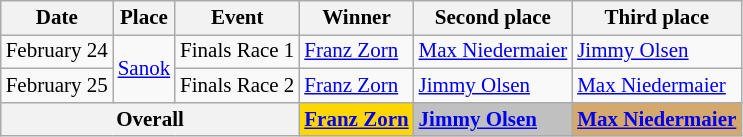<table class=wikitable style="font-size:14px">
<tr>
<th>Date</th>
<th>Place</th>
<th>Event</th>
<th>Winner</th>
<th>Second place</th>
<th>Third place</th>
</tr>
<tr>
<td>February 24</td>
<td rowspan=2> <a href='#'>Sanok</a></td>
<td>Finals Race 1</td>
<td> <a href='#'>Franz Zorn</a></td>
<td> <a href='#'>Max Niedermaier</a></td>
<td> <a href='#'>Jimmy Olsen</a></td>
</tr>
<tr>
<td>February 25</td>
<td>Finals Race 2</td>
<td> <a href='#'>Franz Zorn</a></td>
<td> <a href='#'>Jimmy Olsen</a></td>
<td> <a href='#'>Max Niedermaier</a></td>
</tr>
<tr>
<th colspan=3><strong>Overall</strong></th>
<td bgcolor=gold> <strong><a href='#'>Franz Zorn</a></strong></td>
<td bgcolor=silver> <strong><a href='#'>Jimmy Olsen</a></strong></td>
<td bgcolor=d4a96b> <strong><a href='#'>Max Niedermaier</a></strong></td>
</tr>
</table>
